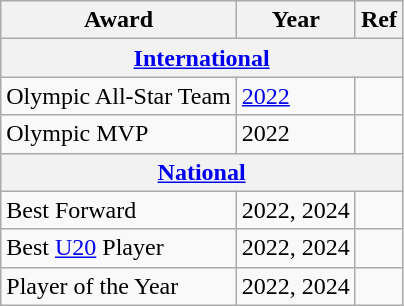<table class="wikitable">
<tr>
<th>Award</th>
<th>Year</th>
<th>Ref</th>
</tr>
<tr>
<th colspan="3"><a href='#'>International</a></th>
</tr>
<tr>
<td>Olympic All-Star Team</td>
<td><a href='#'>2022</a></td>
<td></td>
</tr>
<tr>
<td>Olympic MVP</td>
<td>2022</td>
<td></td>
</tr>
<tr>
<th colspan="3"><a href='#'>National</a></th>
</tr>
<tr>
<td>Best Forward</td>
<td>2022, 2024</td>
<td></td>
</tr>
<tr>
<td>Best <a href='#'>U20</a> Player</td>
<td>2022, 2024</td>
<td></td>
</tr>
<tr>
<td>Player of the Year</td>
<td>2022, 2024</td>
<td></td>
</tr>
</table>
